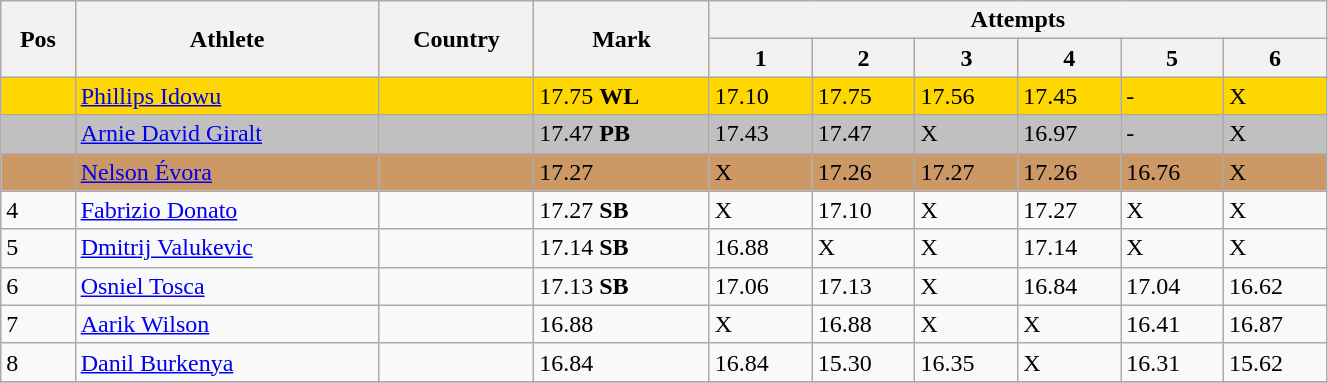<table class="wikitable" width=70%>
<tr>
<th rowspan=2>Pos</th>
<th rowspan=2>Athlete</th>
<th rowspan=2>Country</th>
<th rowspan=2>Mark</th>
<th colspan=6>Attempts</th>
</tr>
<tr>
<th>1</th>
<th>2</th>
<th>3</th>
<th>4</th>
<th>5</th>
<th>6</th>
</tr>
<tr bgcolor=gold>
<td></td>
<td><a href='#'>Phillips Idowu</a></td>
<td></td>
<td>17.75 <strong>WL</strong></td>
<td>17.10</td>
<td>17.75</td>
<td>17.56</td>
<td>17.45</td>
<td>-</td>
<td>X</td>
</tr>
<tr bgcolor=silver>
<td></td>
<td><a href='#'>Arnie David Giralt</a></td>
<td></td>
<td>17.47 <strong>PB</strong></td>
<td>17.43</td>
<td>17.47</td>
<td>X</td>
<td>16.97</td>
<td>-</td>
<td>X</td>
</tr>
<tr bgcolor=cc9966>
<td></td>
<td><a href='#'>Nelson Évora</a></td>
<td></td>
<td>17.27</td>
<td>X</td>
<td>17.26</td>
<td>17.27</td>
<td>17.26</td>
<td>16.76</td>
<td>X</td>
</tr>
<tr>
<td>4</td>
<td><a href='#'>Fabrizio Donato</a></td>
<td></td>
<td>17.27 <strong>SB</strong></td>
<td>X</td>
<td>17.10</td>
<td>X</td>
<td>17.27</td>
<td>X</td>
<td>X</td>
</tr>
<tr>
<td>5</td>
<td><a href='#'>Dmitrij Valukevic</a></td>
<td></td>
<td>17.14 <strong>SB</strong></td>
<td>16.88</td>
<td>X</td>
<td>X</td>
<td>17.14</td>
<td>X</td>
<td>X</td>
</tr>
<tr>
<td>6</td>
<td><a href='#'>Osniel Tosca</a></td>
<td></td>
<td>17.13 <strong>SB</strong></td>
<td>17.06</td>
<td>17.13</td>
<td>X</td>
<td>16.84</td>
<td>17.04</td>
<td>16.62</td>
</tr>
<tr>
<td>7</td>
<td><a href='#'>Aarik Wilson</a></td>
<td></td>
<td>16.88</td>
<td>X</td>
<td>16.88</td>
<td>X</td>
<td>X</td>
<td>16.41</td>
<td>16.87</td>
</tr>
<tr>
<td>8</td>
<td><a href='#'>Danil Burkenya</a></td>
<td></td>
<td>16.84</td>
<td>16.84</td>
<td>15.30</td>
<td>16.35</td>
<td>X</td>
<td>16.31</td>
<td>15.62</td>
</tr>
<tr>
</tr>
</table>
